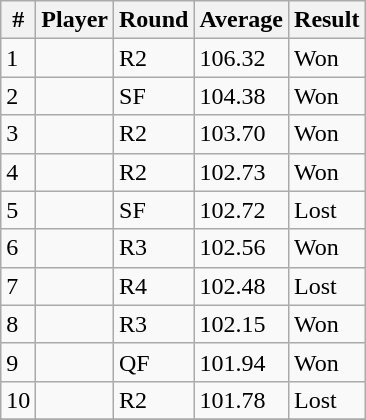<table class ="wikitable sortable">
<tr>
<th>#</th>
<th>Player</th>
<th>Round</th>
<th>Average</th>
<th>Result</th>
</tr>
<tr>
<td>1</td>
<td></td>
<td>R2</td>
<td>106.32</td>
<td>Won</td>
</tr>
<tr>
<td>2</td>
<td></td>
<td>SF</td>
<td>104.38</td>
<td>Won</td>
</tr>
<tr>
<td>3</td>
<td></td>
<td>R2</td>
<td>103.70</td>
<td>Won</td>
</tr>
<tr>
<td>4</td>
<td></td>
<td>R2</td>
<td>102.73</td>
<td>Won</td>
</tr>
<tr>
<td>5</td>
<td></td>
<td>SF</td>
<td>102.72</td>
<td>Lost</td>
</tr>
<tr>
<td>6</td>
<td></td>
<td>R3</td>
<td>102.56</td>
<td>Won</td>
</tr>
<tr>
<td>7</td>
<td></td>
<td>R4</td>
<td>102.48</td>
<td>Lost</td>
</tr>
<tr>
<td>8</td>
<td></td>
<td>R3</td>
<td>102.15</td>
<td>Won</td>
</tr>
<tr>
<td>9</td>
<td></td>
<td>QF</td>
<td>101.94</td>
<td>Won</td>
</tr>
<tr>
<td>10</td>
<td></td>
<td>R2</td>
<td>101.78</td>
<td>Lost</td>
</tr>
<tr>
</tr>
</table>
